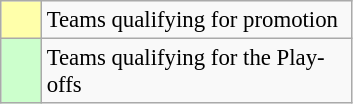<table class="wikitable" style="font-size: 95%">
<tr>
<td bgcolor="#FFFFAA" width="20"> </td>
<td width=200>Teams qualifying for promotion</td>
</tr>
<tr>
<td bgcolor="#CCFFCC" width="20"> </td>
<td>Teams qualifying for the Play-offs</td>
</tr>
</table>
